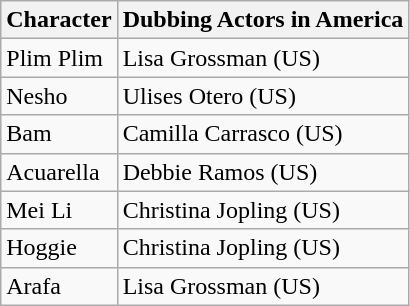<table class="wikitable">
<tr>
<th>Character</th>
<th>Dubbing Actors in America</th>
</tr>
<tr>
<td>Plim Plim</td>
<td>Lisa Grossman (US)</td>
</tr>
<tr>
<td>Nesho</td>
<td>Ulises Otero (US)</td>
</tr>
<tr>
<td>Bam</td>
<td>Camilla Carrasco (US)</td>
</tr>
<tr>
<td>Acuarella</td>
<td>Debbie Ramos (US)</td>
</tr>
<tr>
<td>Mei Li</td>
<td>Christina Jopling (US)</td>
</tr>
<tr>
<td>Hoggie</td>
<td>Christina Jopling (US)</td>
</tr>
<tr>
<td>Arafa</td>
<td>Lisa Grossman (US)</td>
</tr>
</table>
